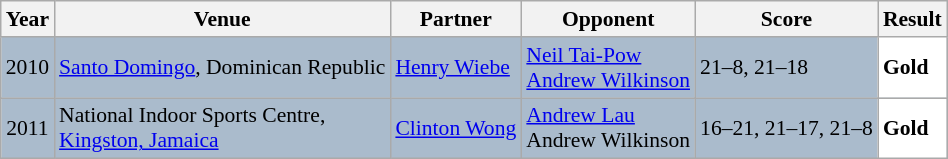<table class="sortable wikitable" style="font-size: 90%;">
<tr>
<th>Year</th>
<th>Venue</th>
<th>Partner</th>
<th>Opponent</th>
<th>Score</th>
<th>Result</th>
</tr>
<tr style="background:#AABBCC">
<td align="center">2010</td>
<td align="left"><a href='#'>Santo Domingo</a>, Dominican Republic</td>
<td align="left"> <a href='#'>Henry Wiebe</a></td>
<td align="left"> <a href='#'>Neil Tai-Pow</a><br> <a href='#'>Andrew Wilkinson</a></td>
<td align="left">21–8, 21–18</td>
<td style="text-align:left; background:white"> <strong>Gold</strong></td>
</tr>
<tr style="background:#AABBCC">
<td align="center">2011</td>
<td align="left">National Indoor Sports Centre,<br><a href='#'>Kingston, Jamaica</a></td>
<td align="left"> <a href='#'>Clinton Wong</a></td>
<td align="left"> <a href='#'>Andrew Lau</a><br> Andrew Wilkinson</td>
<td align="left">16–21, 21–17, 21–8</td>
<td style="text-align:left; background:white"> <strong>Gold</strong></td>
</tr>
</table>
